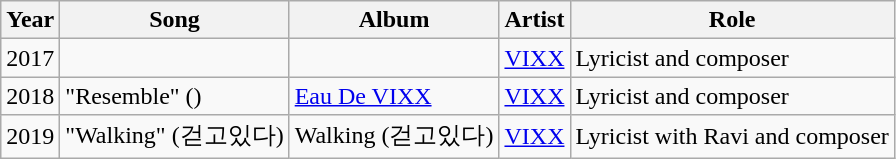<table class="wikitable">
<tr>
<th>Year</th>
<th>Song</th>
<th>Album</th>
<th>Artist</th>
<th>Role</th>
</tr>
<tr>
<td>2017</td>
<td></td>
<td><em></td>
<td><a href='#'>VIXX</a></td>
<td>Lyricist and composer</td>
</tr>
<tr>
<td>2018</td>
<td>"Resemble" ()</td>
<td><a href='#'>Eau De VIXX</a></td>
<td><a href='#'>VIXX</a></td>
<td>Lyricist and composer</td>
</tr>
<tr>
<td>2019</td>
<td>"Walking" (걷고있다)</td>
<td>Walking (걷고있다)</td>
<td><a href='#'>VIXX</a></td>
<td>Lyricist with Ravi and composer</td>
</tr>
</table>
